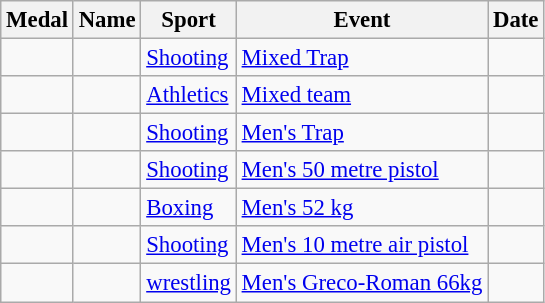<table class="wikitable sortable" style="font-size: 95%">
<tr>
<th>Medal</th>
<th>Name</th>
<th>Sport</th>
<th>Event</th>
<th>Date</th>
</tr>
<tr>
<td></td>
<td><br></td>
<td><a href='#'>Shooting</a></td>
<td><a href='#'>Mixed Trap</a></td>
<td></td>
</tr>
<tr>
<td></td>
<td><br></td>
<td><a href='#'>Athletics</a></td>
<td><a href='#'>Mixed team</a></td>
<td></td>
</tr>
<tr>
<td></td>
<td></td>
<td><a href='#'>Shooting</a></td>
<td><a href='#'>Men's Trap</a></td>
<td></td>
</tr>
<tr>
<td></td>
<td></td>
<td><a href='#'>Shooting</a></td>
<td><a href='#'>Men's 50 metre pistol</a></td>
<td></td>
</tr>
<tr>
<td></td>
<td></td>
<td><a href='#'>Boxing</a></td>
<td><a href='#'>Men's 52 kg</a></td>
<td></td>
</tr>
<tr>
<td></td>
<td></td>
<td><a href='#'>Shooting</a></td>
<td><a href='#'>Men's 10 metre air pistol</a></td>
<td></td>
</tr>
<tr>
<td></td>
<td></td>
<td><a href='#'>wrestling</a></td>
<td><a href='#'>Men's Greco-Roman 66kg</a></td>
<td></td>
</tr>
</table>
